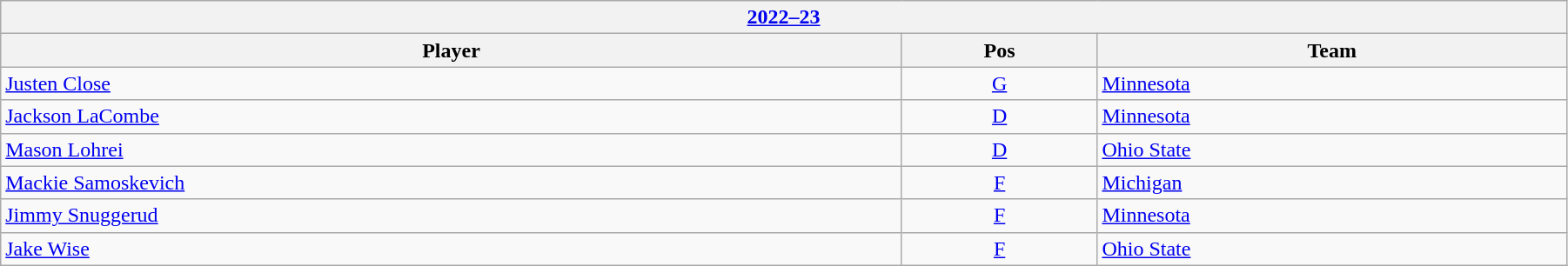<table class="wikitable" width=95%>
<tr>
<th colspan=3><a href='#'>2022–23</a></th>
</tr>
<tr>
<th>Player</th>
<th>Pos</th>
<th>Team</th>
</tr>
<tr>
<td><a href='#'>Justen Close</a></td>
<td style="text-align:center;"><a href='#'>G</a></td>
<td><a href='#'>Minnesota</a></td>
</tr>
<tr>
<td><a href='#'>Jackson LaCombe</a></td>
<td style="text-align:center;"><a href='#'>D</a></td>
<td><a href='#'>Minnesota</a></td>
</tr>
<tr>
<td><a href='#'>Mason Lohrei</a></td>
<td style="text-align:center;"><a href='#'>D</a></td>
<td><a href='#'>Ohio State</a></td>
</tr>
<tr>
<td><a href='#'>Mackie Samoskevich</a></td>
<td style="text-align:center;"><a href='#'>F</a></td>
<td><a href='#'>Michigan</a></td>
</tr>
<tr>
<td><a href='#'>Jimmy Snuggerud</a></td>
<td style="text-align:center;"><a href='#'>F</a></td>
<td><a href='#'>Minnesota</a></td>
</tr>
<tr>
<td><a href='#'>Jake Wise</a></td>
<td style="text-align:center;"><a href='#'>F</a></td>
<td><a href='#'>Ohio State</a></td>
</tr>
</table>
